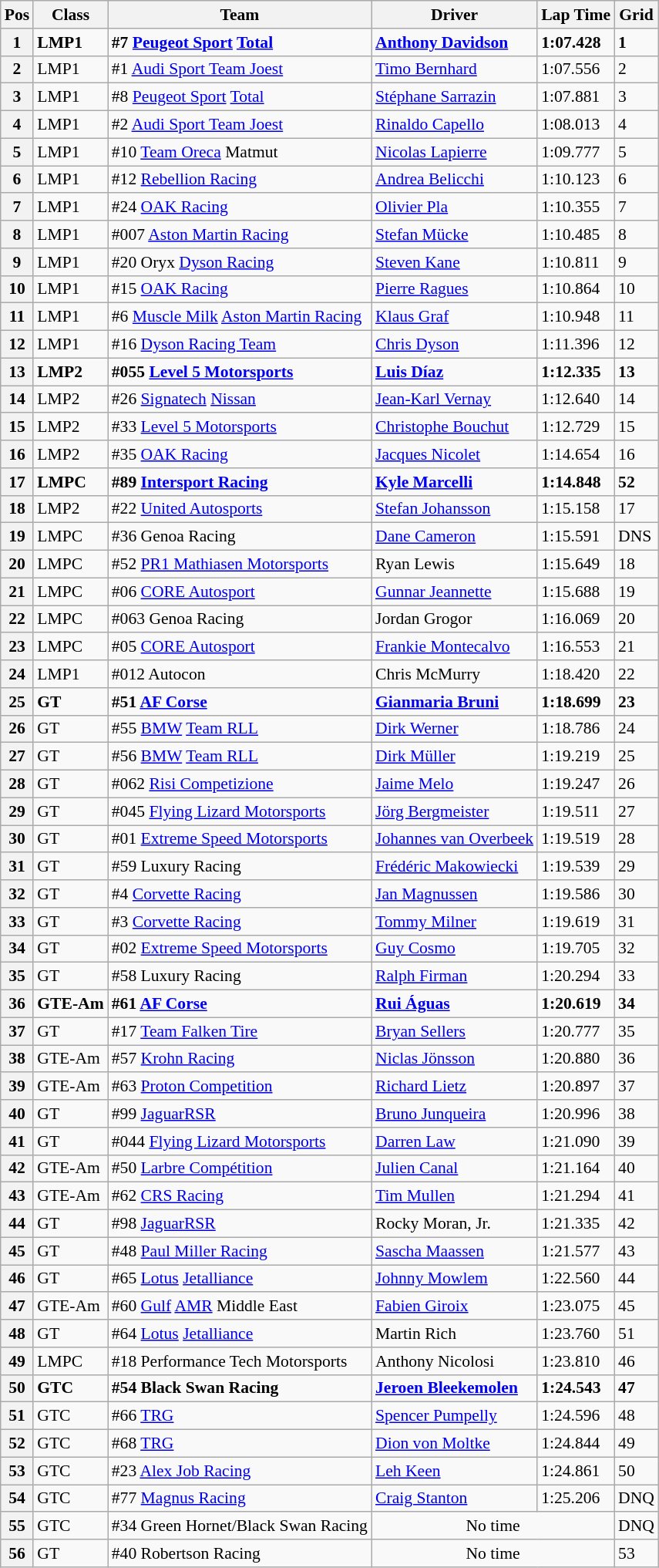<table class="wikitable" style="font-size: 90%;">
<tr>
<th>Pos</th>
<th>Class</th>
<th>Team</th>
<th>Driver</th>
<th>Lap Time</th>
<th>Grid</th>
</tr>
<tr style="font-weight:bold">
<th>1</th>
<td>LMP1</td>
<td>#7 <a href='#'>Peugeot Sport</a> <a href='#'>Total</a></td>
<td><a href='#'>Anthony Davidson</a></td>
<td>1:07.428</td>
<td>1</td>
</tr>
<tr>
<th>2</th>
<td>LMP1</td>
<td>#1 <a href='#'>Audi Sport Team Joest</a></td>
<td><a href='#'>Timo Bernhard</a></td>
<td>1:07.556</td>
<td>2</td>
</tr>
<tr>
<th>3</th>
<td>LMP1</td>
<td>#8 <a href='#'>Peugeot Sport</a> <a href='#'>Total</a></td>
<td><a href='#'>Stéphane Sarrazin</a></td>
<td>1:07.881</td>
<td>3</td>
</tr>
<tr>
<th>4</th>
<td>LMP1</td>
<td>#2 <a href='#'>Audi Sport Team Joest</a></td>
<td><a href='#'>Rinaldo Capello</a></td>
<td>1:08.013</td>
<td>4</td>
</tr>
<tr>
<th>5</th>
<td>LMP1</td>
<td>#10 <a href='#'>Team Oreca</a> Matmut</td>
<td><a href='#'>Nicolas Lapierre</a></td>
<td>1:09.777</td>
<td>5</td>
</tr>
<tr>
<th>6</th>
<td>LMP1</td>
<td>#12 <a href='#'>Rebellion Racing</a></td>
<td><a href='#'>Andrea Belicchi</a></td>
<td>1:10.123</td>
<td>6</td>
</tr>
<tr>
<th>7</th>
<td>LMP1</td>
<td>#24 <a href='#'>OAK Racing</a></td>
<td><a href='#'>Olivier Pla</a></td>
<td>1:10.355</td>
<td>7</td>
</tr>
<tr>
<th>8</th>
<td>LMP1</td>
<td>#007 <a href='#'>Aston Martin Racing</a></td>
<td><a href='#'>Stefan Mücke</a></td>
<td>1:10.485</td>
<td>8</td>
</tr>
<tr>
<th>9</th>
<td>LMP1</td>
<td>#20 Oryx <a href='#'>Dyson Racing</a></td>
<td><a href='#'>Steven Kane</a></td>
<td>1:10.811</td>
<td>9</td>
</tr>
<tr>
<th>10</th>
<td>LMP1</td>
<td>#15 <a href='#'>OAK Racing</a></td>
<td><a href='#'>Pierre Ragues</a></td>
<td>1:10.864</td>
<td>10</td>
</tr>
<tr>
<th>11</th>
<td>LMP1</td>
<td>#6 <a href='#'>Muscle Milk</a> <a href='#'>Aston Martin Racing</a></td>
<td><a href='#'>Klaus Graf</a></td>
<td>1:10.948</td>
<td>11</td>
</tr>
<tr>
<th>12</th>
<td>LMP1</td>
<td>#16 <a href='#'>Dyson Racing Team</a></td>
<td><a href='#'>Chris Dyson</a></td>
<td>1:11.396</td>
<td>12</td>
</tr>
<tr style="font-weight:bold">
<th>13</th>
<td>LMP2</td>
<td>#055 <a href='#'>Level 5 Motorsports</a></td>
<td><a href='#'>Luis Díaz</a></td>
<td>1:12.335</td>
<td>13</td>
</tr>
<tr>
<th>14</th>
<td>LMP2</td>
<td>#26 <a href='#'>Signatech</a> <a href='#'>Nissan</a></td>
<td><a href='#'>Jean-Karl Vernay</a></td>
<td>1:12.640</td>
<td>14</td>
</tr>
<tr>
<th>15</th>
<td>LMP2</td>
<td>#33 <a href='#'>Level 5 Motorsports</a></td>
<td><a href='#'>Christophe Bouchut</a></td>
<td>1:12.729</td>
<td>15</td>
</tr>
<tr>
<th>16</th>
<td>LMP2</td>
<td>#35 <a href='#'>OAK Racing</a></td>
<td><a href='#'>Jacques Nicolet</a></td>
<td>1:14.654</td>
<td>16</td>
</tr>
<tr style="font-weight:bold">
<th>17</th>
<td>LMPC</td>
<td>#89 <a href='#'>Intersport Racing</a></td>
<td><a href='#'>Kyle Marcelli</a></td>
<td>1:14.848</td>
<td>52</td>
</tr>
<tr>
<th>18</th>
<td>LMP2</td>
<td>#22 <a href='#'>United Autosports</a></td>
<td><a href='#'>Stefan Johansson</a></td>
<td>1:15.158</td>
<td>17</td>
</tr>
<tr>
<th>19</th>
<td>LMPC</td>
<td>#36 Genoa Racing</td>
<td><a href='#'>Dane Cameron</a></td>
<td>1:15.591</td>
<td>DNS</td>
</tr>
<tr>
<th>20</th>
<td>LMPC</td>
<td>#52 <a href='#'>PR1 Mathiasen Motorsports</a></td>
<td>Ryan Lewis</td>
<td>1:15.649</td>
<td>18</td>
</tr>
<tr>
<th>21</th>
<td>LMPC</td>
<td>#06 <a href='#'>CORE Autosport</a></td>
<td><a href='#'>Gunnar Jeannette</a></td>
<td>1:15.688</td>
<td>19</td>
</tr>
<tr>
<th>22</th>
<td>LMPC</td>
<td>#063 Genoa Racing</td>
<td>Jordan Grogor</td>
<td>1:16.069</td>
<td>20</td>
</tr>
<tr>
<th>23</th>
<td>LMPC</td>
<td>#05 <a href='#'>CORE Autosport</a></td>
<td><a href='#'>Frankie Montecalvo</a></td>
<td>1:16.553</td>
<td>21</td>
</tr>
<tr>
<th>24</th>
<td>LMP1</td>
<td>#012 Autocon</td>
<td>Chris McMurry</td>
<td>1:18.420</td>
<td>22</td>
</tr>
<tr style="font-weight:bold">
<th>25</th>
<td>GT</td>
<td>#51 <a href='#'>AF Corse</a></td>
<td><a href='#'>Gianmaria Bruni</a></td>
<td>1:18.699</td>
<td>23</td>
</tr>
<tr>
<th>26</th>
<td>GT</td>
<td>#55 <a href='#'>BMW</a> <a href='#'>Team RLL</a></td>
<td><a href='#'>Dirk Werner</a></td>
<td>1:18.786</td>
<td>24</td>
</tr>
<tr>
<th>27</th>
<td>GT</td>
<td>#56 <a href='#'>BMW</a> <a href='#'>Team RLL</a></td>
<td><a href='#'>Dirk Müller</a></td>
<td>1:19.219</td>
<td>25</td>
</tr>
<tr>
<th>28</th>
<td>GT</td>
<td>#062 <a href='#'>Risi Competizione</a></td>
<td><a href='#'>Jaime Melo</a></td>
<td>1:19.247</td>
<td>26</td>
</tr>
<tr>
<th>29</th>
<td>GT</td>
<td>#045 <a href='#'>Flying Lizard Motorsports</a></td>
<td><a href='#'>Jörg Bergmeister</a></td>
<td>1:19.511</td>
<td>27</td>
</tr>
<tr>
<th>30</th>
<td>GT</td>
<td>#01 <a href='#'>Extreme Speed Motorsports</a></td>
<td><a href='#'>Johannes van Overbeek</a></td>
<td>1:19.519</td>
<td>28</td>
</tr>
<tr>
<th>31</th>
<td>GT</td>
<td>#59 Luxury Racing</td>
<td><a href='#'>Frédéric Makowiecki</a></td>
<td>1:19.539</td>
<td>29</td>
</tr>
<tr>
<th>32</th>
<td>GT</td>
<td>#4 <a href='#'>Corvette Racing</a></td>
<td><a href='#'>Jan Magnussen</a></td>
<td>1:19.586</td>
<td>30</td>
</tr>
<tr>
<th>33</th>
<td>GT</td>
<td>#3 <a href='#'>Corvette Racing</a></td>
<td><a href='#'>Tommy Milner</a></td>
<td>1:19.619</td>
<td>31</td>
</tr>
<tr>
<th>34</th>
<td>GT</td>
<td>#02 <a href='#'>Extreme Speed Motorsports</a></td>
<td><a href='#'>Guy Cosmo</a></td>
<td>1:19.705</td>
<td>32</td>
</tr>
<tr>
<th>35</th>
<td>GT</td>
<td>#58 Luxury Racing</td>
<td><a href='#'>Ralph Firman</a></td>
<td>1:20.294</td>
<td>33</td>
</tr>
<tr style="font-weight:bold">
<th>36</th>
<td>GTE-Am</td>
<td>#61 <a href='#'>AF Corse</a></td>
<td><a href='#'>Rui Águas</a></td>
<td>1:20.619</td>
<td>34</td>
</tr>
<tr>
<th>37</th>
<td>GT</td>
<td>#17 <a href='#'>Team Falken Tire</a></td>
<td><a href='#'>Bryan Sellers</a></td>
<td>1:20.777</td>
<td>35</td>
</tr>
<tr>
<th>38</th>
<td>GTE-Am</td>
<td>#57 <a href='#'>Krohn Racing</a></td>
<td><a href='#'>Niclas Jönsson</a></td>
<td>1:20.880</td>
<td>36</td>
</tr>
<tr>
<th>39</th>
<td>GTE-Am</td>
<td>#63 <a href='#'>Proton Competition</a></td>
<td><a href='#'>Richard Lietz</a></td>
<td>1:20.897</td>
<td>37</td>
</tr>
<tr>
<th>40</th>
<td>GT</td>
<td>#99 <a href='#'>Jaguar</a><a href='#'>RSR</a></td>
<td><a href='#'>Bruno Junqueira</a></td>
<td>1:20.996</td>
<td>38</td>
</tr>
<tr>
<th>41</th>
<td>GT</td>
<td>#044 <a href='#'>Flying Lizard Motorsports</a></td>
<td><a href='#'>Darren Law</a></td>
<td>1:21.090</td>
<td>39</td>
</tr>
<tr>
<th>42</th>
<td>GTE-Am</td>
<td>#50 <a href='#'>Larbre Compétition</a></td>
<td><a href='#'>Julien Canal</a></td>
<td>1:21.164</td>
<td>40</td>
</tr>
<tr>
<th>43</th>
<td>GTE-Am</td>
<td>#62 <a href='#'>CRS Racing</a></td>
<td><a href='#'>Tim Mullen</a></td>
<td>1:21.294</td>
<td>41</td>
</tr>
<tr>
<th>44</th>
<td>GT</td>
<td>#98 <a href='#'>Jaguar</a><a href='#'>RSR</a></td>
<td>Rocky Moran, Jr.</td>
<td>1:21.335</td>
<td>42</td>
</tr>
<tr>
<th>45</th>
<td>GT</td>
<td>#48 <a href='#'>Paul Miller Racing</a></td>
<td><a href='#'>Sascha Maassen</a></td>
<td>1:21.577</td>
<td>43</td>
</tr>
<tr>
<th>46</th>
<td>GT</td>
<td>#65 <a href='#'>Lotus</a> <a href='#'>Jetalliance</a></td>
<td><a href='#'>Johnny Mowlem</a></td>
<td>1:22.560</td>
<td>44</td>
</tr>
<tr>
<th>47</th>
<td>GTE-Am</td>
<td>#60 <a href='#'>Gulf</a> <a href='#'>AMR</a> Middle East</td>
<td><a href='#'>Fabien Giroix</a></td>
<td>1:23.075</td>
<td>45</td>
</tr>
<tr>
<th>48</th>
<td>GT</td>
<td>#64 <a href='#'>Lotus</a> <a href='#'>Jetalliance</a></td>
<td>Martin Rich</td>
<td>1:23.760</td>
<td>51</td>
</tr>
<tr>
<th>49</th>
<td>LMPC</td>
<td>#18 Performance Tech Motorsports</td>
<td>Anthony Nicolosi</td>
<td>1:23.810</td>
<td>46</td>
</tr>
<tr style="font-weight:bold">
<th>50</th>
<td>GTC</td>
<td>#54 Black Swan Racing</td>
<td><a href='#'>Jeroen Bleekemolen</a></td>
<td>1:24.543</td>
<td>47</td>
</tr>
<tr>
<th>51</th>
<td>GTC</td>
<td>#66 <a href='#'>TRG</a></td>
<td><a href='#'>Spencer Pumpelly</a></td>
<td>1:24.596</td>
<td>48</td>
</tr>
<tr>
<th>52</th>
<td>GTC</td>
<td>#68 <a href='#'>TRG</a></td>
<td><a href='#'>Dion von Moltke</a></td>
<td>1:24.844</td>
<td>49</td>
</tr>
<tr>
<th>53</th>
<td>GTC</td>
<td>#23 <a href='#'>Alex Job Racing</a></td>
<td><a href='#'>Leh Keen</a></td>
<td>1:24.861</td>
<td>50</td>
</tr>
<tr>
<th>54</th>
<td>GTC</td>
<td>#77 <a href='#'>Magnus Racing</a></td>
<td><a href='#'>Craig Stanton</a></td>
<td>1:25.206</td>
<td>DNQ</td>
</tr>
<tr>
<th>55</th>
<td>GTC</td>
<td>#34 Green Hornet/Black Swan Racing</td>
<td colspan=2 align=center>No time</td>
<td>DNQ</td>
</tr>
<tr>
<th>56</th>
<td>GT</td>
<td>#40 Robertson Racing</td>
<td colspan=2 align=center>No time</td>
<td>53</td>
</tr>
</table>
